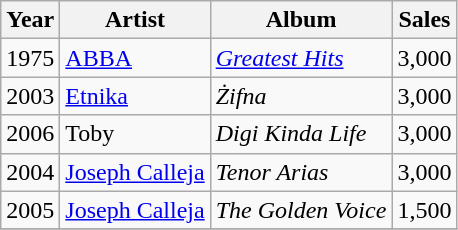<table class="wikitable">
<tr>
<th>Year</th>
<th>Artist</th>
<th>Album</th>
<th>Sales</th>
</tr>
<tr>
<td>1975</td>
<td><a href='#'>ABBA</a></td>
<td><em><a href='#'>Greatest Hits</a></em></td>
<td>3,000</td>
</tr>
<tr>
<td>2003</td>
<td><a href='#'>Etnika</a></td>
<td><em>Żifna</em></td>
<td>3,000</td>
</tr>
<tr>
<td>2006</td>
<td>Toby</td>
<td><em>Digi Kinda Life</em></td>
<td>3,000</td>
</tr>
<tr>
<td>2004</td>
<td><a href='#'>Joseph Calleja</a></td>
<td><em>Tenor Arias</em></td>
<td>3,000</td>
</tr>
<tr>
<td>2005</td>
<td><a href='#'>Joseph Calleja</a></td>
<td><em>The Golden Voice</em></td>
<td>1,500</td>
</tr>
<tr>
</tr>
</table>
